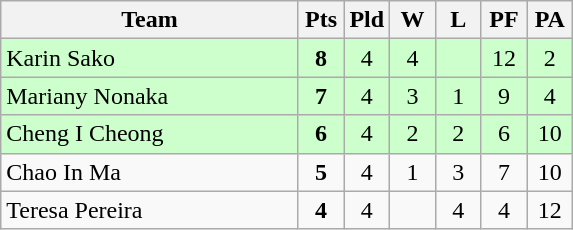<table class="wikitable" style="text-align:center">
<tr>
<th>Team</th>
<th style="width:8%">Pts</th>
<th style="width:8%">Pld</th>
<th style="width:8%">W</th>
<th style="width:8%">L</th>
<th style="width:8%">PF</th>
<th style="width:8%">PA</th>
</tr>
<tr style="background:#ccffcc">
<td align="left"> Karin Sako</td>
<td><strong>8</strong></td>
<td>4</td>
<td>4</td>
<td></td>
<td>12</td>
<td>2</td>
</tr>
<tr style="background:#ccffcc">
<td align="left"> Mariany Nonaka</td>
<td><strong>7</strong></td>
<td>4</td>
<td>3</td>
<td>1</td>
<td>9</td>
<td>4</td>
</tr>
<tr style="background:#ccffcc">
<td align="left"> Cheng I Cheong</td>
<td><strong>6</strong></td>
<td>4</td>
<td>2</td>
<td>2</td>
<td>6</td>
<td>10</td>
</tr>
<tr>
<td align="left"> Chao In Ma</td>
<td><strong>5</strong></td>
<td>4</td>
<td>1</td>
<td>3</td>
<td>7</td>
<td>10</td>
</tr>
<tr>
<td align="left"> Teresa Pereira</td>
<td><strong>4</strong></td>
<td>4</td>
<td></td>
<td>4</td>
<td>4</td>
<td>12</td>
</tr>
</table>
